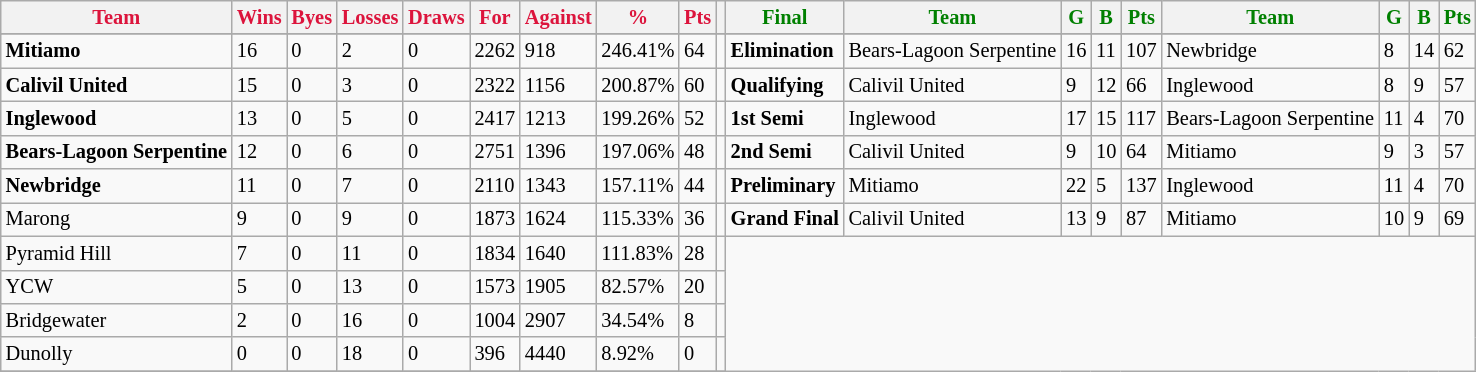<table style="font-size: 85%; text-align: left;" class="wikitable">
<tr>
<th style="color:crimson">Team</th>
<th style="color:crimson">Wins</th>
<th style="color:crimson">Byes</th>
<th style="color:crimson">Losses</th>
<th style="color:crimson">Draws</th>
<th style="color:crimson">For</th>
<th style="color:crimson">Against</th>
<th style="color:crimson">%</th>
<th style="color:crimson">Pts</th>
<th></th>
<th style="color:green">Final</th>
<th style="color:green">Team</th>
<th style="color:green">G</th>
<th style="color:green">B</th>
<th style="color:green">Pts</th>
<th style="color:green">Team</th>
<th style="color:green">G</th>
<th style="color:green">B</th>
<th style="color:green">Pts</th>
</tr>
<tr>
</tr>
<tr>
</tr>
<tr>
<td><strong>	Mitiamo	</strong></td>
<td>16</td>
<td>0</td>
<td>2</td>
<td>0</td>
<td>2262</td>
<td>918</td>
<td>246.41%</td>
<td>64</td>
<td></td>
<td><strong>Elimination</strong></td>
<td>Bears-Lagoon Serpentine</td>
<td>16</td>
<td>11</td>
<td>107</td>
<td>Newbridge</td>
<td>8</td>
<td>14</td>
<td>62</td>
</tr>
<tr>
<td><strong>	Calivil United	</strong></td>
<td>15</td>
<td>0</td>
<td>3</td>
<td>0</td>
<td>2322</td>
<td>1156</td>
<td>200.87%</td>
<td>60</td>
<td></td>
<td><strong>Qualifying</strong></td>
<td>Calivil United</td>
<td>9</td>
<td>12</td>
<td>66</td>
<td>Inglewood</td>
<td>8</td>
<td>9</td>
<td>57</td>
</tr>
<tr>
<td><strong>	Inglewood	</strong></td>
<td>13</td>
<td>0</td>
<td>5</td>
<td>0</td>
<td>2417</td>
<td>1213</td>
<td>199.26%</td>
<td>52</td>
<td></td>
<td><strong>1st Semi</strong></td>
<td>Inglewood</td>
<td>17</td>
<td>15</td>
<td>117</td>
<td>Bears-Lagoon Serpentine</td>
<td>11</td>
<td>4</td>
<td>70</td>
</tr>
<tr>
<td><strong>	Bears-Lagoon Serpentine	</strong></td>
<td>12</td>
<td>0</td>
<td>6</td>
<td>0</td>
<td>2751</td>
<td>1396</td>
<td>197.06%</td>
<td>48</td>
<td></td>
<td><strong>2nd Semi</strong></td>
<td>Calivil United</td>
<td>9</td>
<td>10</td>
<td>64</td>
<td>Mitiamo</td>
<td>9</td>
<td>3</td>
<td>57</td>
</tr>
<tr ||>
<td><strong>	Newbridge	</strong></td>
<td>11</td>
<td>0</td>
<td>7</td>
<td>0</td>
<td>2110</td>
<td>1343</td>
<td>157.11%</td>
<td>44</td>
<td></td>
<td><strong>Preliminary</strong></td>
<td>Mitiamo</td>
<td>22</td>
<td>5</td>
<td>137</td>
<td>Inglewood</td>
<td>11</td>
<td>4</td>
<td>70</td>
</tr>
<tr>
<td>Marong</td>
<td>9</td>
<td>0</td>
<td>9</td>
<td>0</td>
<td>1873</td>
<td>1624</td>
<td>115.33%</td>
<td>36</td>
<td></td>
<td><strong>Grand Final</strong></td>
<td>Calivil United</td>
<td>13</td>
<td>9</td>
<td>87</td>
<td>Mitiamo</td>
<td>10</td>
<td>9</td>
<td>69</td>
</tr>
<tr>
<td>Pyramid Hill</td>
<td>7</td>
<td>0</td>
<td>11</td>
<td>0</td>
<td>1834</td>
<td>1640</td>
<td>111.83%</td>
<td>28</td>
<td></td>
</tr>
<tr>
<td>YCW</td>
<td>5</td>
<td>0</td>
<td>13</td>
<td>0</td>
<td>1573</td>
<td>1905</td>
<td>82.57%</td>
<td>20</td>
<td></td>
</tr>
<tr>
<td>Bridgewater</td>
<td>2</td>
<td>0</td>
<td>16</td>
<td>0</td>
<td>1004</td>
<td>2907</td>
<td>34.54%</td>
<td>8</td>
<td></td>
</tr>
<tr>
<td>Dunolly</td>
<td>0</td>
<td>0</td>
<td>18</td>
<td>0</td>
<td>396</td>
<td>4440</td>
<td>8.92%</td>
<td>0</td>
<td></td>
</tr>
<tr>
</tr>
</table>
